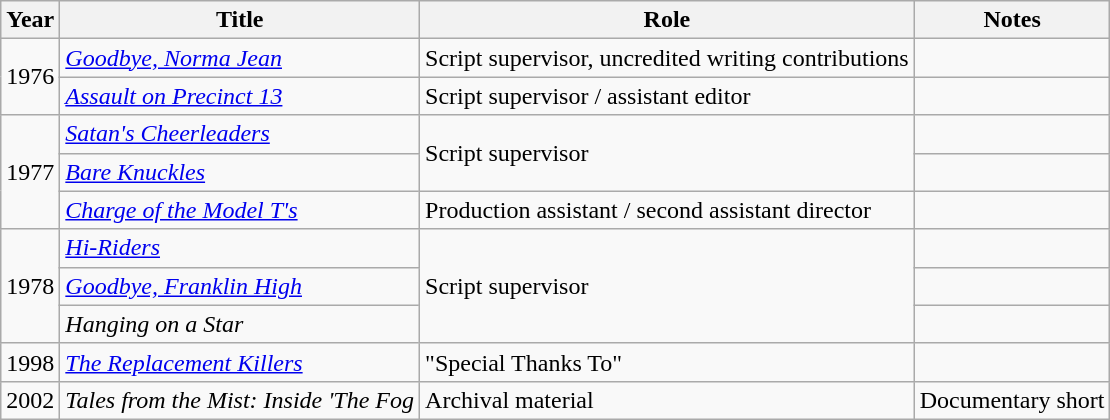<table class="wikitable">
<tr>
<th>Year</th>
<th>Title</th>
<th>Role</th>
<th>Notes</th>
</tr>
<tr>
<td rowspan=2>1976</td>
<td><em><a href='#'>Goodbye, Norma Jean</a></em></td>
<td>Script supervisor, uncredited writing contributions</td>
<td></td>
</tr>
<tr>
<td><em><a href='#'>Assault on Precinct 13</a></em></td>
<td>Script supervisor / assistant editor</td>
<td></td>
</tr>
<tr>
<td rowspan=3>1977</td>
<td><em><a href='#'>Satan's Cheerleaders</a></em></td>
<td rowspan=2>Script supervisor</td>
<td></td>
</tr>
<tr>
<td><em><a href='#'>Bare Knuckles</a></em></td>
<td></td>
</tr>
<tr>
<td><em><a href='#'>Charge of the Model T's</a></em></td>
<td>Production assistant / second assistant director</td>
<td></td>
</tr>
<tr>
<td rowspan=3>1978</td>
<td><em><a href='#'>Hi-Riders</a></em></td>
<td rowspan=3>Script supervisor</td>
<td></td>
</tr>
<tr>
<td><em><a href='#'>Goodbye, Franklin High</a></em></td>
<td></td>
</tr>
<tr>
<td><em>Hanging on a Star</em></td>
<td></td>
</tr>
<tr>
<td>1998</td>
<td><em><a href='#'>The Replacement Killers</a></em></td>
<td>"Special Thanks To"</td>
<td></td>
</tr>
<tr>
<td>2002</td>
<td><em>Tales from the Mist: Inside 'The Fog<strong></td>
<td>Archival material</td>
<td>Documentary short</td>
</tr>
</table>
